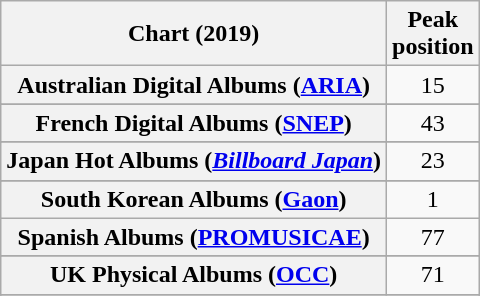<table class="wikitable sortable plainrowheaders" style="text-align:center">
<tr>
<th scope="col">Chart (2019)</th>
<th scope="col">Peak<br>position</th>
</tr>
<tr>
<th scope="row">Australian Digital Albums (<a href='#'>ARIA</a>)</th>
<td>15</td>
</tr>
<tr>
</tr>
<tr>
<th scope="row">French Digital Albums (<a href='#'>SNEP</a>)</th>
<td>43</td>
</tr>
<tr>
</tr>
<tr>
<th scope="row">Japan Hot Albums (<em><a href='#'>Billboard Japan</a></em>)</th>
<td>23</td>
</tr>
<tr>
</tr>
<tr>
<th scope="row">South Korean Albums (<a href='#'>Gaon</a>)</th>
<td>1</td>
</tr>
<tr>
<th scope="row">Spanish Albums (<a href='#'>PROMUSICAE</a>)</th>
<td>77</td>
</tr>
<tr>
</tr>
<tr>
<th scope="row">UK Physical Albums (<a href='#'>OCC</a>)</th>
<td>71</td>
</tr>
<tr>
</tr>
<tr>
</tr>
<tr>
</tr>
</table>
